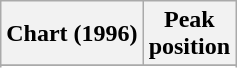<table class="wikitable sortable plainrowheaders">
<tr>
<th>Chart (1996)</th>
<th>Peak<br>position</th>
</tr>
<tr>
</tr>
<tr>
</tr>
</table>
